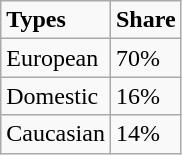<table class="wikitable">
<tr>
<td><strong>Types</strong></td>
<td><strong>Share</strong></td>
</tr>
<tr>
<td>European</td>
<td>70%</td>
</tr>
<tr>
<td>Domestic</td>
<td>16%</td>
</tr>
<tr>
<td>Caucasian</td>
<td>14%</td>
</tr>
</table>
